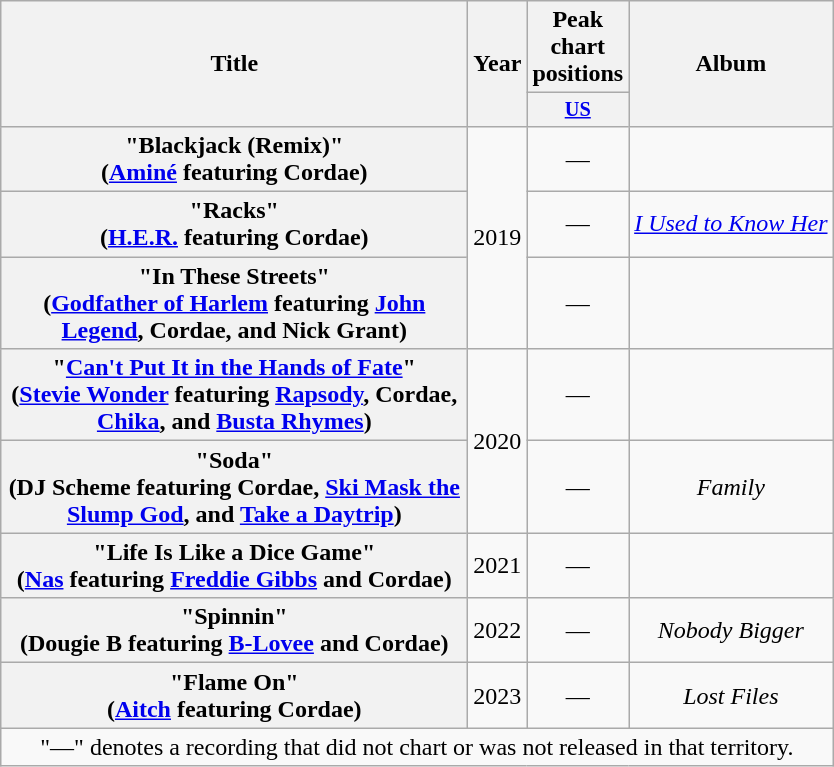<table class="wikitable plainrowheaders" style="text-align:center;">
<tr>
<th scope="col" rowspan="2"style="width:19em;">Title</th>
<th scope="col" rowspan="2">Year</th>
<th scope="col" colspan="1">Peak chart positions</th>
<th scope="col" rowspan="2">Album</th>
</tr>
<tr>
<th scope="col" style="width:3em;font-size:85%;"><a href='#'>US</a><br></th>
</tr>
<tr>
<th scope="row">"Blackjack (Remix)"<br><span>(<a href='#'>Aminé</a> featuring Cordae)</span></th>
<td rowspan="3">2019</td>
<td>—</td>
<td></td>
</tr>
<tr>
<th scope="row">"Racks"<br><span>(<a href='#'>H.E.R.</a> featuring Cordae)</span></th>
<td>—</td>
<td><em><a href='#'>I Used to Know Her</a></em></td>
</tr>
<tr>
<th scope="row">"In These Streets"<br><span>(<a href='#'>Godfather of Harlem</a> featuring <a href='#'>John Legend</a>, Cordae, and Nick Grant)</span></th>
<td>—</td>
<td></td>
</tr>
<tr>
<th scope="row">"<a href='#'>Can't Put It in the Hands of Fate</a>"<br><span>(<a href='#'>Stevie Wonder</a> featuring <a href='#'>Rapsody</a>, Cordae, <a href='#'>Chika</a>, and <a href='#'>Busta Rhymes</a>)</span></th>
<td rowspan="2">2020</td>
<td>—</td>
<td></td>
</tr>
<tr>
<th scope="row">"Soda"<br><span>(DJ Scheme featuring Cordae, <a href='#'>Ski Mask the Slump God</a>, and <a href='#'>Take a Daytrip</a>)</span></th>
<td>—</td>
<td><em>Family</em></td>
</tr>
<tr>
<th scope="row">"Life Is Like a Dice Game"<br><span>(<a href='#'>Nas</a> featuring <a href='#'>Freddie Gibbs</a> and Cordae)</span></th>
<td>2021</td>
<td>—</td>
<td></td>
</tr>
<tr>
<th scope="row">"Spinnin"<br><span>(Dougie B featuring <a href='#'>B-Lovee</a> and Cordae)</span></th>
<td>2022</td>
<td>—</td>
<td><em>Nobody Bigger</em></td>
</tr>
<tr>
<th scope="row">"Flame On"<br><span>(<a href='#'>Aitch</a> featuring Cordae)</span></th>
<td>2023</td>
<td>—</td>
<td><em>Lost Files</em></td>
</tr>
<tr>
<td colspan="10" font-size:90%">"—" denotes a recording that did not chart or was not released in that territory.</td>
</tr>
</table>
